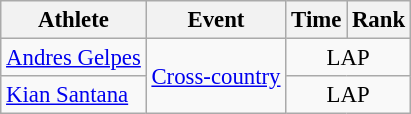<table class=wikitable style="font-size:95%">
<tr>
<th>Athlete</th>
<th>Event</th>
<th>Time</th>
<th>Rank</th>
</tr>
<tr>
<td><a href='#'>Andres Gelpes</a></td>
<td align=left rowspan=2><a href='#'>Cross-country</a></td>
<td colspan=2 align=center>LAP</td>
</tr>
<tr>
<td><a href='#'>Kian Santana</a></td>
<td colspan=2 align=center>LAP</td>
</tr>
</table>
